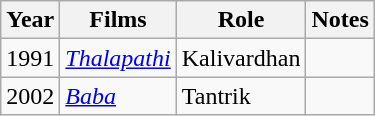<table class="wikitable sortable">
<tr>
<th>Year</th>
<th>Films</th>
<th>Role</th>
<th>Notes</th>
</tr>
<tr>
<td>1991</td>
<td><em><a href='#'>Thalapathi</a></em></td>
<td>Kalivardhan</td>
<td></td>
</tr>
<tr>
<td>2002</td>
<td><em><a href='#'>Baba</a></em></td>
<td>Tantrik</td>
<td></td>
</tr>
</table>
